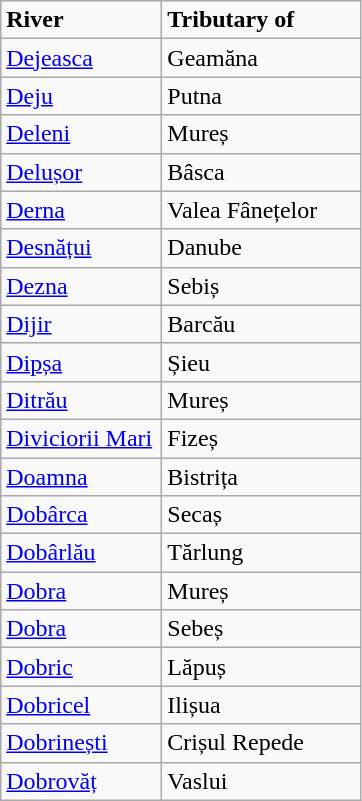<table class="wikitable">
<tr>
<td width="100pt"><strong>River</strong></td>
<td width="125pt"><strong>Tributary of</strong></td>
</tr>
<tr>
<td><a href='#'>Dejeasca</a></td>
<td>Geamăna</td>
</tr>
<tr>
<td><a href='#'>Deju</a></td>
<td>Putna</td>
</tr>
<tr>
<td><a href='#'>Deleni</a></td>
<td>Mureș</td>
</tr>
<tr>
<td><a href='#'>Delușor</a></td>
<td>Bâsca</td>
</tr>
<tr>
<td><a href='#'>Derna</a></td>
<td>Valea Fânețelor</td>
</tr>
<tr>
<td><a href='#'>Desnățui</a></td>
<td>Danube</td>
</tr>
<tr>
<td><a href='#'>Dezna</a></td>
<td>Sebiș</td>
</tr>
<tr>
<td><a href='#'>Dijir</a></td>
<td>Barcău</td>
</tr>
<tr>
<td><a href='#'>Dipșa</a></td>
<td>Șieu</td>
</tr>
<tr>
<td><a href='#'>Ditrău</a></td>
<td>Mureș</td>
</tr>
<tr>
<td><a href='#'>Diviciorii Mari</a></td>
<td>Fizeș</td>
</tr>
<tr>
<td><a href='#'>Doamna</a></td>
<td>Bistrița</td>
</tr>
<tr>
<td><a href='#'>Dobârca</a></td>
<td>Secaș</td>
</tr>
<tr>
<td><a href='#'>Dobârlău</a></td>
<td>Tărlung</td>
</tr>
<tr>
<td><a href='#'>Dobra</a></td>
<td>Mureș</td>
</tr>
<tr>
<td><a href='#'>Dobra</a></td>
<td>Sebeș</td>
</tr>
<tr>
<td><a href='#'>Dobric</a></td>
<td>Lăpuș</td>
</tr>
<tr>
<td><a href='#'>Dobricel</a></td>
<td>Ilișua</td>
</tr>
<tr>
<td><a href='#'>Dobrinești</a></td>
<td>Crișul Repede</td>
</tr>
<tr>
<td><a href='#'>Dobrovăț</a></td>
<td>Vaslui</td>
</tr>
</table>
